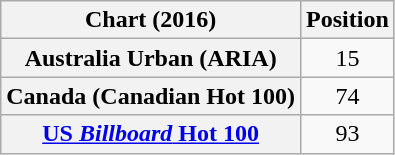<table class="wikitable plainrowheaders sortable" style="text-align:center;">
<tr>
<th>Chart (2016)</th>
<th>Position</th>
</tr>
<tr>
<th scope="row">Australia Urban (ARIA)</th>
<td>15</td>
</tr>
<tr>
<th scope="row">Canada (Canadian Hot 100)</th>
<td>74</td>
</tr>
<tr>
<th scope="row"><a href='#'>US <em>Billboard</em> Hot 100</a></th>
<td>93</td>
</tr>
</table>
